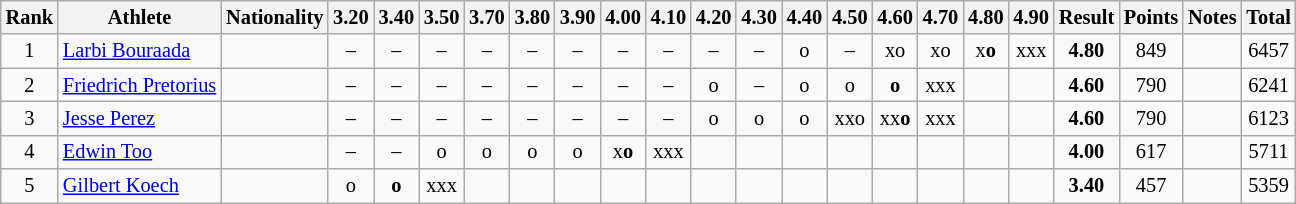<table class="wikitable sortable" style="text-align:center;font-size:85%">
<tr>
<th>Rank</th>
<th>Athlete</th>
<th>Nationality</th>
<th>3.20</th>
<th>3.40</th>
<th>3.50</th>
<th>3.70</th>
<th>3.80</th>
<th>3.90</th>
<th>4.00</th>
<th>4.10</th>
<th>4.20</th>
<th>4.30</th>
<th>4.40</th>
<th>4.50</th>
<th>4.60</th>
<th>4.70</th>
<th>4.80</th>
<th>4.90</th>
<th>Result</th>
<th>Points</th>
<th>Notes</th>
<th>Total</th>
</tr>
<tr>
<td>1</td>
<td align=left><a href='#'>Larbi Bouraada</a></td>
<td align=left></td>
<td>–</td>
<td>–</td>
<td>–</td>
<td>–</td>
<td>–</td>
<td>–</td>
<td>–</td>
<td>–</td>
<td>–</td>
<td>–</td>
<td>o</td>
<td>–</td>
<td>xo</td>
<td>xo</td>
<td>x<strong>o</strong></td>
<td>xxx</td>
<td><strong>4.80</strong></td>
<td>849</td>
<td></td>
<td>6457</td>
</tr>
<tr>
<td>2</td>
<td align=left><a href='#'>Friedrich Pretorius</a></td>
<td align=left></td>
<td>–</td>
<td>–</td>
<td>–</td>
<td>–</td>
<td>–</td>
<td>–</td>
<td>–</td>
<td>–</td>
<td>o</td>
<td>–</td>
<td>o</td>
<td>o</td>
<td><strong>o</strong></td>
<td>xxx</td>
<td></td>
<td></td>
<td><strong>4.60</strong></td>
<td>790</td>
<td></td>
<td>6241</td>
</tr>
<tr>
<td>3</td>
<td align=left><a href='#'>Jesse Perez</a></td>
<td align=left></td>
<td>–</td>
<td>–</td>
<td>–</td>
<td>–</td>
<td>–</td>
<td>–</td>
<td>–</td>
<td>–</td>
<td>o</td>
<td>o</td>
<td>o</td>
<td>xxo</td>
<td>xx<strong>o</strong></td>
<td>xxx</td>
<td></td>
<td></td>
<td><strong>4.60</strong></td>
<td>790</td>
<td></td>
<td>6123</td>
</tr>
<tr>
<td>4</td>
<td align=left><a href='#'>Edwin Too</a></td>
<td align=left></td>
<td>–</td>
<td>–</td>
<td>o</td>
<td>o</td>
<td>o</td>
<td>o</td>
<td>x<strong>o</strong></td>
<td>xxx</td>
<td></td>
<td></td>
<td></td>
<td></td>
<td></td>
<td></td>
<td></td>
<td></td>
<td><strong>4.00</strong></td>
<td>617</td>
<td></td>
<td>5711</td>
</tr>
<tr>
<td>5</td>
<td align=left><a href='#'>Gilbert Koech</a></td>
<td align=left></td>
<td>o</td>
<td><strong>o</strong></td>
<td>xxx</td>
<td></td>
<td></td>
<td></td>
<td></td>
<td></td>
<td></td>
<td></td>
<td></td>
<td></td>
<td></td>
<td></td>
<td></td>
<td></td>
<td><strong>3.40</strong></td>
<td>457</td>
<td></td>
<td>5359</td>
</tr>
</table>
